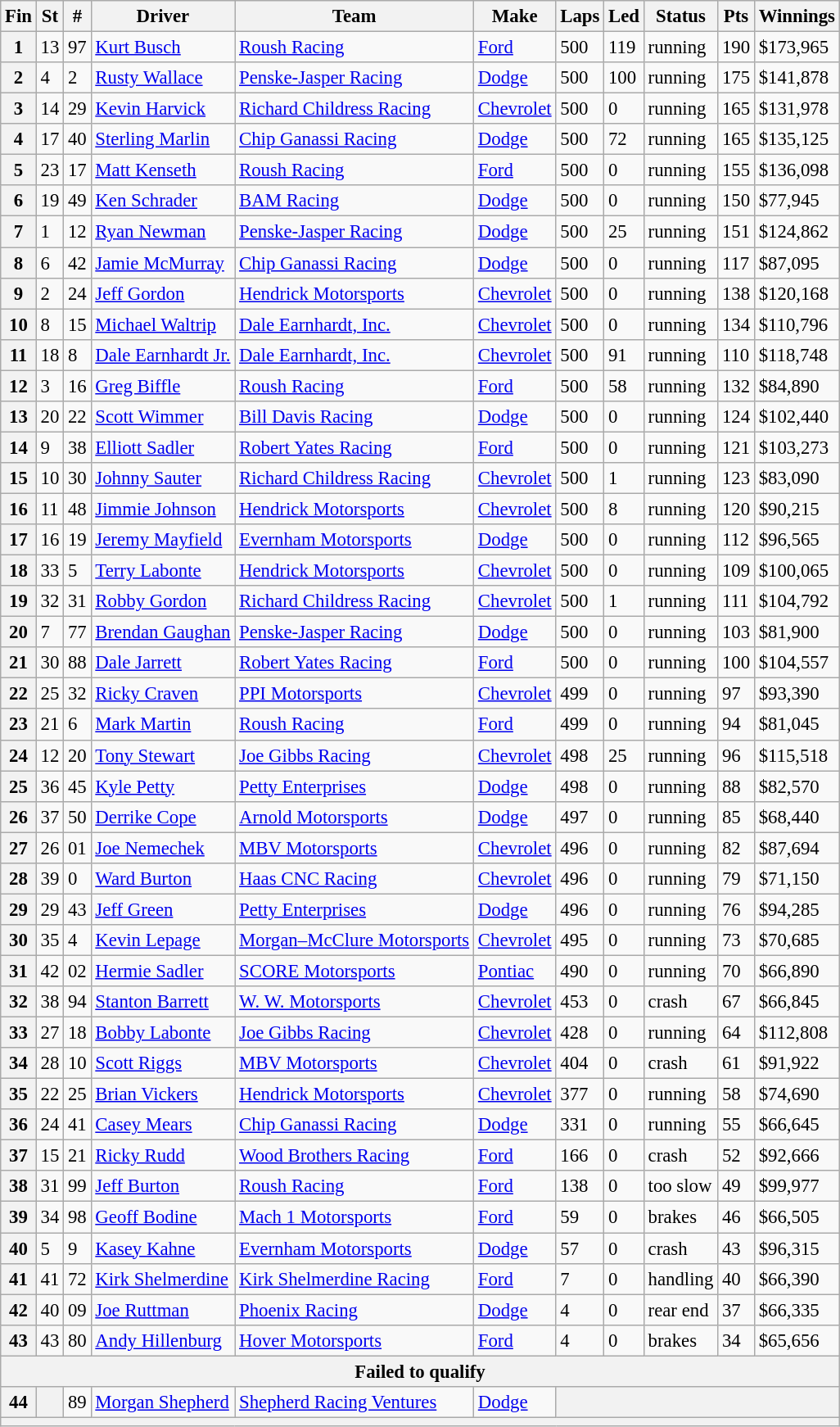<table class="wikitable" style="font-size:95%">
<tr>
<th>Fin</th>
<th>St</th>
<th>#</th>
<th>Driver</th>
<th>Team</th>
<th>Make</th>
<th>Laps</th>
<th>Led</th>
<th>Status</th>
<th>Pts</th>
<th>Winnings</th>
</tr>
<tr>
<th>1</th>
<td>13</td>
<td>97</td>
<td><a href='#'>Kurt Busch</a></td>
<td><a href='#'>Roush Racing</a></td>
<td><a href='#'>Ford</a></td>
<td>500</td>
<td>119</td>
<td>running</td>
<td>190</td>
<td>$173,965</td>
</tr>
<tr>
<th>2</th>
<td>4</td>
<td>2</td>
<td><a href='#'>Rusty Wallace</a></td>
<td><a href='#'>Penske-Jasper Racing</a></td>
<td><a href='#'>Dodge</a></td>
<td>500</td>
<td>100</td>
<td>running</td>
<td>175</td>
<td>$141,878</td>
</tr>
<tr>
<th>3</th>
<td>14</td>
<td>29</td>
<td><a href='#'>Kevin Harvick</a></td>
<td><a href='#'>Richard Childress Racing</a></td>
<td><a href='#'>Chevrolet</a></td>
<td>500</td>
<td>0</td>
<td>running</td>
<td>165</td>
<td>$131,978</td>
</tr>
<tr>
<th>4</th>
<td>17</td>
<td>40</td>
<td><a href='#'>Sterling Marlin</a></td>
<td><a href='#'>Chip Ganassi Racing</a></td>
<td><a href='#'>Dodge</a></td>
<td>500</td>
<td>72</td>
<td>running</td>
<td>165</td>
<td>$135,125</td>
</tr>
<tr>
<th>5</th>
<td>23</td>
<td>17</td>
<td><a href='#'>Matt Kenseth</a></td>
<td><a href='#'>Roush Racing</a></td>
<td><a href='#'>Ford</a></td>
<td>500</td>
<td>0</td>
<td>running</td>
<td>155</td>
<td>$136,098</td>
</tr>
<tr>
<th>6</th>
<td>19</td>
<td>49</td>
<td><a href='#'>Ken Schrader</a></td>
<td><a href='#'>BAM Racing</a></td>
<td><a href='#'>Dodge</a></td>
<td>500</td>
<td>0</td>
<td>running</td>
<td>150</td>
<td>$77,945</td>
</tr>
<tr>
<th>7</th>
<td>1</td>
<td>12</td>
<td><a href='#'>Ryan Newman</a></td>
<td><a href='#'>Penske-Jasper Racing</a></td>
<td><a href='#'>Dodge</a></td>
<td>500</td>
<td>25</td>
<td>running</td>
<td>151</td>
<td>$124,862</td>
</tr>
<tr>
<th>8</th>
<td>6</td>
<td>42</td>
<td><a href='#'>Jamie McMurray</a></td>
<td><a href='#'>Chip Ganassi Racing</a></td>
<td><a href='#'>Dodge</a></td>
<td>500</td>
<td>0</td>
<td>running</td>
<td>117</td>
<td>$87,095</td>
</tr>
<tr>
<th>9</th>
<td>2</td>
<td>24</td>
<td><a href='#'>Jeff Gordon</a></td>
<td><a href='#'>Hendrick Motorsports</a></td>
<td><a href='#'>Chevrolet</a></td>
<td>500</td>
<td>0</td>
<td>running</td>
<td>138</td>
<td>$120,168</td>
</tr>
<tr>
<th>10</th>
<td>8</td>
<td>15</td>
<td><a href='#'>Michael Waltrip</a></td>
<td><a href='#'>Dale Earnhardt, Inc.</a></td>
<td><a href='#'>Chevrolet</a></td>
<td>500</td>
<td>0</td>
<td>running</td>
<td>134</td>
<td>$110,796</td>
</tr>
<tr>
<th>11</th>
<td>18</td>
<td>8</td>
<td><a href='#'>Dale Earnhardt Jr.</a></td>
<td><a href='#'>Dale Earnhardt, Inc.</a></td>
<td><a href='#'>Chevrolet</a></td>
<td>500</td>
<td>91</td>
<td>running</td>
<td>110</td>
<td>$118,748</td>
</tr>
<tr>
<th>12</th>
<td>3</td>
<td>16</td>
<td><a href='#'>Greg Biffle</a></td>
<td><a href='#'>Roush Racing</a></td>
<td><a href='#'>Ford</a></td>
<td>500</td>
<td>58</td>
<td>running</td>
<td>132</td>
<td>$84,890</td>
</tr>
<tr>
<th>13</th>
<td>20</td>
<td>22</td>
<td><a href='#'>Scott Wimmer</a></td>
<td><a href='#'>Bill Davis Racing</a></td>
<td><a href='#'>Dodge</a></td>
<td>500</td>
<td>0</td>
<td>running</td>
<td>124</td>
<td>$102,440</td>
</tr>
<tr>
<th>14</th>
<td>9</td>
<td>38</td>
<td><a href='#'>Elliott Sadler</a></td>
<td><a href='#'>Robert Yates Racing</a></td>
<td><a href='#'>Ford</a></td>
<td>500</td>
<td>0</td>
<td>running</td>
<td>121</td>
<td>$103,273</td>
</tr>
<tr>
<th>15</th>
<td>10</td>
<td>30</td>
<td><a href='#'>Johnny Sauter</a></td>
<td><a href='#'>Richard Childress Racing</a></td>
<td><a href='#'>Chevrolet</a></td>
<td>500</td>
<td>1</td>
<td>running</td>
<td>123</td>
<td>$83,090</td>
</tr>
<tr>
<th>16</th>
<td>11</td>
<td>48</td>
<td><a href='#'>Jimmie Johnson</a></td>
<td><a href='#'>Hendrick Motorsports</a></td>
<td><a href='#'>Chevrolet</a></td>
<td>500</td>
<td>8</td>
<td>running</td>
<td>120</td>
<td>$90,215</td>
</tr>
<tr>
<th>17</th>
<td>16</td>
<td>19</td>
<td><a href='#'>Jeremy Mayfield</a></td>
<td><a href='#'>Evernham Motorsports</a></td>
<td><a href='#'>Dodge</a></td>
<td>500</td>
<td>0</td>
<td>running</td>
<td>112</td>
<td>$96,565</td>
</tr>
<tr>
<th>18</th>
<td>33</td>
<td>5</td>
<td><a href='#'>Terry Labonte</a></td>
<td><a href='#'>Hendrick Motorsports</a></td>
<td><a href='#'>Chevrolet</a></td>
<td>500</td>
<td>0</td>
<td>running</td>
<td>109</td>
<td>$100,065</td>
</tr>
<tr>
<th>19</th>
<td>32</td>
<td>31</td>
<td><a href='#'>Robby Gordon</a></td>
<td><a href='#'>Richard Childress Racing</a></td>
<td><a href='#'>Chevrolet</a></td>
<td>500</td>
<td>1</td>
<td>running</td>
<td>111</td>
<td>$104,792</td>
</tr>
<tr>
<th>20</th>
<td>7</td>
<td>77</td>
<td><a href='#'>Brendan Gaughan</a></td>
<td><a href='#'>Penske-Jasper Racing</a></td>
<td><a href='#'>Dodge</a></td>
<td>500</td>
<td>0</td>
<td>running</td>
<td>103</td>
<td>$81,900</td>
</tr>
<tr>
<th>21</th>
<td>30</td>
<td>88</td>
<td><a href='#'>Dale Jarrett</a></td>
<td><a href='#'>Robert Yates Racing</a></td>
<td><a href='#'>Ford</a></td>
<td>500</td>
<td>0</td>
<td>running</td>
<td>100</td>
<td>$104,557</td>
</tr>
<tr>
<th>22</th>
<td>25</td>
<td>32</td>
<td><a href='#'>Ricky Craven</a></td>
<td><a href='#'>PPI Motorsports</a></td>
<td><a href='#'>Chevrolet</a></td>
<td>499</td>
<td>0</td>
<td>running</td>
<td>97</td>
<td>$93,390</td>
</tr>
<tr>
<th>23</th>
<td>21</td>
<td>6</td>
<td><a href='#'>Mark Martin</a></td>
<td><a href='#'>Roush Racing</a></td>
<td><a href='#'>Ford</a></td>
<td>499</td>
<td>0</td>
<td>running</td>
<td>94</td>
<td>$81,045</td>
</tr>
<tr>
<th>24</th>
<td>12</td>
<td>20</td>
<td><a href='#'>Tony Stewart</a></td>
<td><a href='#'>Joe Gibbs Racing</a></td>
<td><a href='#'>Chevrolet</a></td>
<td>498</td>
<td>25</td>
<td>running</td>
<td>96</td>
<td>$115,518</td>
</tr>
<tr>
<th>25</th>
<td>36</td>
<td>45</td>
<td><a href='#'>Kyle Petty</a></td>
<td><a href='#'>Petty Enterprises</a></td>
<td><a href='#'>Dodge</a></td>
<td>498</td>
<td>0</td>
<td>running</td>
<td>88</td>
<td>$82,570</td>
</tr>
<tr>
<th>26</th>
<td>37</td>
<td>50</td>
<td><a href='#'>Derrike Cope</a></td>
<td><a href='#'>Arnold Motorsports</a></td>
<td><a href='#'>Dodge</a></td>
<td>497</td>
<td>0</td>
<td>running</td>
<td>85</td>
<td>$68,440</td>
</tr>
<tr>
<th>27</th>
<td>26</td>
<td>01</td>
<td><a href='#'>Joe Nemechek</a></td>
<td><a href='#'>MBV Motorsports</a></td>
<td><a href='#'>Chevrolet</a></td>
<td>496</td>
<td>0</td>
<td>running</td>
<td>82</td>
<td>$87,694</td>
</tr>
<tr>
<th>28</th>
<td>39</td>
<td>0</td>
<td><a href='#'>Ward Burton</a></td>
<td><a href='#'>Haas CNC Racing</a></td>
<td><a href='#'>Chevrolet</a></td>
<td>496</td>
<td>0</td>
<td>running</td>
<td>79</td>
<td>$71,150</td>
</tr>
<tr>
<th>29</th>
<td>29</td>
<td>43</td>
<td><a href='#'>Jeff Green</a></td>
<td><a href='#'>Petty Enterprises</a></td>
<td><a href='#'>Dodge</a></td>
<td>496</td>
<td>0</td>
<td>running</td>
<td>76</td>
<td>$94,285</td>
</tr>
<tr>
<th>30</th>
<td>35</td>
<td>4</td>
<td><a href='#'>Kevin Lepage</a></td>
<td><a href='#'>Morgan–McClure Motorsports</a></td>
<td><a href='#'>Chevrolet</a></td>
<td>495</td>
<td>0</td>
<td>running</td>
<td>73</td>
<td>$70,685</td>
</tr>
<tr>
<th>31</th>
<td>42</td>
<td>02</td>
<td><a href='#'>Hermie Sadler</a></td>
<td><a href='#'>SCORE Motorsports</a></td>
<td><a href='#'>Pontiac</a></td>
<td>490</td>
<td>0</td>
<td>running</td>
<td>70</td>
<td>$66,890</td>
</tr>
<tr>
<th>32</th>
<td>38</td>
<td>94</td>
<td><a href='#'>Stanton Barrett</a></td>
<td><a href='#'>W. W. Motorsports</a></td>
<td><a href='#'>Chevrolet</a></td>
<td>453</td>
<td>0</td>
<td>crash</td>
<td>67</td>
<td>$66,845</td>
</tr>
<tr>
<th>33</th>
<td>27</td>
<td>18</td>
<td><a href='#'>Bobby Labonte</a></td>
<td><a href='#'>Joe Gibbs Racing</a></td>
<td><a href='#'>Chevrolet</a></td>
<td>428</td>
<td>0</td>
<td>running</td>
<td>64</td>
<td>$112,808</td>
</tr>
<tr>
<th>34</th>
<td>28</td>
<td>10</td>
<td><a href='#'>Scott Riggs</a></td>
<td><a href='#'>MBV Motorsports</a></td>
<td><a href='#'>Chevrolet</a></td>
<td>404</td>
<td>0</td>
<td>crash</td>
<td>61</td>
<td>$91,922</td>
</tr>
<tr>
<th>35</th>
<td>22</td>
<td>25</td>
<td><a href='#'>Brian Vickers</a></td>
<td><a href='#'>Hendrick Motorsports</a></td>
<td><a href='#'>Chevrolet</a></td>
<td>377</td>
<td>0</td>
<td>running</td>
<td>58</td>
<td>$74,690</td>
</tr>
<tr>
<th>36</th>
<td>24</td>
<td>41</td>
<td><a href='#'>Casey Mears</a></td>
<td><a href='#'>Chip Ganassi Racing</a></td>
<td><a href='#'>Dodge</a></td>
<td>331</td>
<td>0</td>
<td>running</td>
<td>55</td>
<td>$66,645</td>
</tr>
<tr>
<th>37</th>
<td>15</td>
<td>21</td>
<td><a href='#'>Ricky Rudd</a></td>
<td><a href='#'>Wood Brothers Racing</a></td>
<td><a href='#'>Ford</a></td>
<td>166</td>
<td>0</td>
<td>crash</td>
<td>52</td>
<td>$92,666</td>
</tr>
<tr>
<th>38</th>
<td>31</td>
<td>99</td>
<td><a href='#'>Jeff Burton</a></td>
<td><a href='#'>Roush Racing</a></td>
<td><a href='#'>Ford</a></td>
<td>138</td>
<td>0</td>
<td>too slow</td>
<td>49</td>
<td>$99,977</td>
</tr>
<tr>
<th>39</th>
<td>34</td>
<td>98</td>
<td><a href='#'>Geoff Bodine</a></td>
<td><a href='#'>Mach 1 Motorsports</a></td>
<td><a href='#'>Ford</a></td>
<td>59</td>
<td>0</td>
<td>brakes</td>
<td>46</td>
<td>$66,505</td>
</tr>
<tr>
<th>40</th>
<td>5</td>
<td>9</td>
<td><a href='#'>Kasey Kahne</a></td>
<td><a href='#'>Evernham Motorsports</a></td>
<td><a href='#'>Dodge</a></td>
<td>57</td>
<td>0</td>
<td>crash</td>
<td>43</td>
<td>$96,315</td>
</tr>
<tr>
<th>41</th>
<td>41</td>
<td>72</td>
<td><a href='#'>Kirk Shelmerdine</a></td>
<td><a href='#'>Kirk Shelmerdine Racing</a></td>
<td><a href='#'>Ford</a></td>
<td>7</td>
<td>0</td>
<td>handling</td>
<td>40</td>
<td>$66,390</td>
</tr>
<tr>
<th>42</th>
<td>40</td>
<td>09</td>
<td><a href='#'>Joe Ruttman</a></td>
<td><a href='#'>Phoenix Racing</a></td>
<td><a href='#'>Dodge</a></td>
<td>4</td>
<td>0</td>
<td>rear end</td>
<td>37</td>
<td>$66,335</td>
</tr>
<tr>
<th>43</th>
<td>43</td>
<td>80</td>
<td><a href='#'>Andy Hillenburg</a></td>
<td><a href='#'>Hover Motorsports</a></td>
<td><a href='#'>Ford</a></td>
<td>4</td>
<td>0</td>
<td>brakes</td>
<td>34</td>
<td>$65,656</td>
</tr>
<tr>
<th colspan="11">Failed to qualify</th>
</tr>
<tr>
<th>44</th>
<th></th>
<td>89</td>
<td><a href='#'>Morgan Shepherd</a></td>
<td><a href='#'>Shepherd Racing Ventures</a></td>
<td><a href='#'>Dodge</a></td>
<th colspan="5"></th>
</tr>
<tr>
<th colspan="11"></th>
</tr>
</table>
